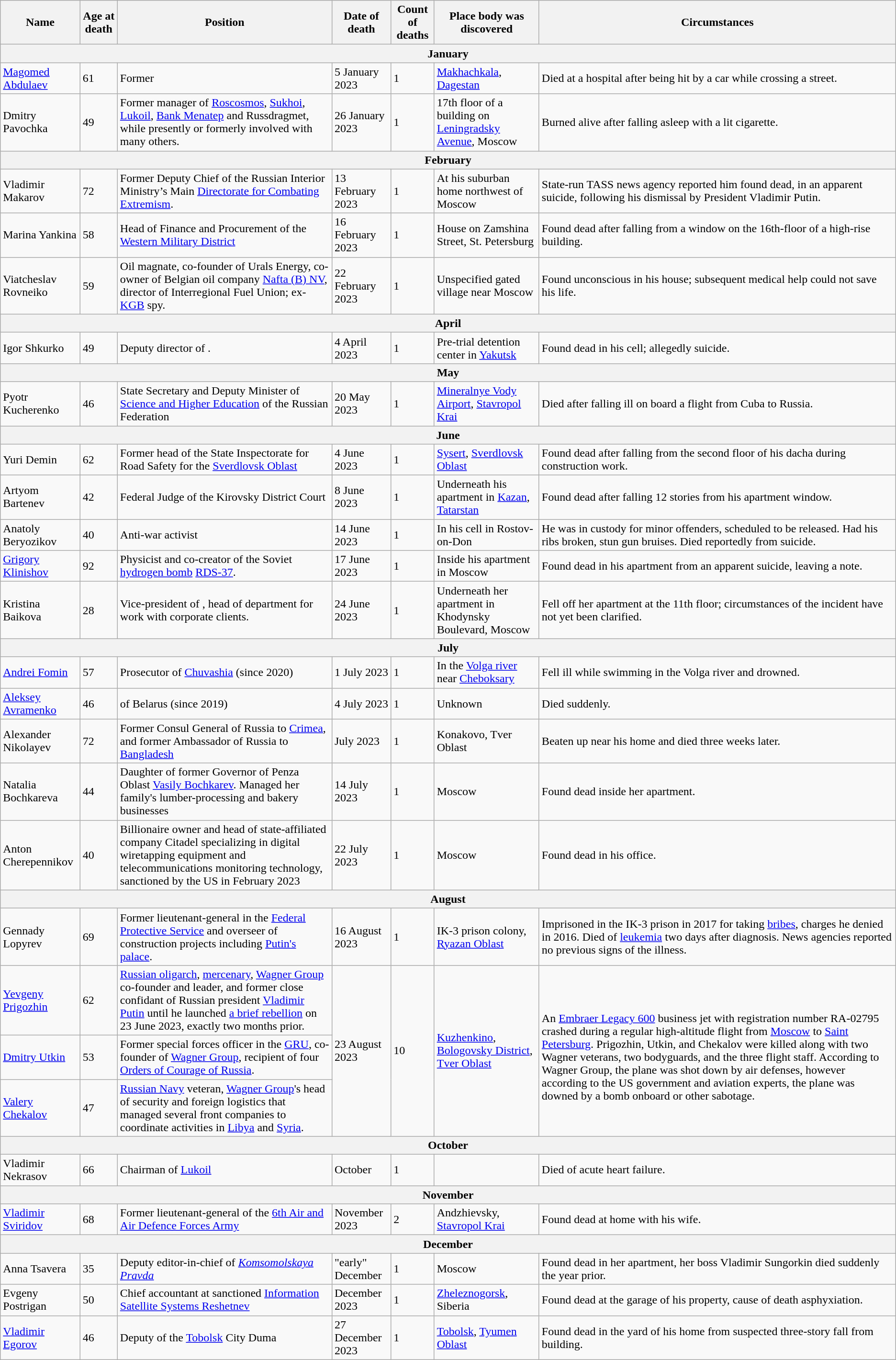<table class="wikitable sortable">
<tr>
<th>Name</th>
<th>Age at death</th>
<th>Position</th>
<th>Date of death</th>
<th>Count of deaths</th>
<th>Place body was discovered</th>
<th>Circumstances</th>
</tr>
<tr>
<th colspan="7">January</th>
</tr>
<tr>
<td><a href='#'>Magomed Abdulaev</a></td>
<td>61</td>
<td>Former </td>
<td>5 January 2023</td>
<td>1</td>
<td> <a href='#'>Makhachkala</a>, <a href='#'>Dagestan</a></td>
<td>Died at a hospital after being hit by a car while crossing a street.</td>
</tr>
<tr>
<td>Dmitry Pavochka</td>
<td>49</td>
<td>Former manager of <a href='#'>Roscosmos</a>, <a href='#'>Sukhoi</a>, <a href='#'>Lukoil</a>, <a href='#'>Bank Menatep</a> and Russdragmet, while presently or formerly involved with many others.</td>
<td>26 January 2023</td>
<td>1</td>
<td> 17th floor of a building on <a href='#'>Leningradsky Avenue</a>, Moscow</td>
<td>Burned alive after falling asleep with a lit cigarette.</td>
</tr>
<tr>
<th colspan="7">February</th>
</tr>
<tr>
<td>Vladimir Makarov</td>
<td>72</td>
<td>Former Deputy Chief of the Russian Interior Ministry’s Main <a href='#'>Directorate for Combating Extremism</a>.</td>
<td>13 February 2023</td>
<td>1</td>
<td> At his suburban home northwest of Moscow</td>
<td>State-run TASS news agency reported him found dead, in an apparent suicide, following his dismissal by President Vladimir Putin.</td>
</tr>
<tr>
<td>Marina Yankina</td>
<td>58</td>
<td>Head of Finance and Procurement of the <a href='#'>Western Military District</a></td>
<td>16 February 2023</td>
<td>1</td>
<td> House on Zamshina Street, St. Petersburg</td>
<td>Found dead after falling from a window on the 16th-floor of a high-rise building.</td>
</tr>
<tr>
<td>Viatcheslav Rovneiko</td>
<td>59</td>
<td>Oil magnate, co-founder of Urals Energy, co-owner of Belgian oil company <a href='#'>Nafta (B) NV</a>, director of Interregional Fuel Union; ex-<a href='#'>KGB</a> spy.</td>
<td>22 February 2023</td>
<td>1</td>
<td> Unspecified gated village near Moscow</td>
<td>Found unconscious in his house; subsequent medical help could not save his life.</td>
</tr>
<tr>
<th colspan="7">April</th>
</tr>
<tr>
<td>Igor Shkurko</td>
<td>49</td>
<td>Deputy director of .</td>
<td>4 April 2023</td>
<td>1</td>
<td> Pre-trial detention center in <a href='#'>Yakutsk</a></td>
<td>Found dead in his cell; allegedly suicide.</td>
</tr>
<tr>
<th colspan="7">May</th>
</tr>
<tr>
<td>Pyotr Kucherenko</td>
<td>46</td>
<td>State Secretary and Deputy Minister of <a href='#'>Science and Higher Education</a> of the Russian Federation</td>
<td>20 May 2023</td>
<td>1</td>
<td> <a href='#'>Mineralnye Vody Airport</a>, <a href='#'>Stavropol Krai</a></td>
<td>Died after falling ill on board a flight from Cuba to Russia.</td>
</tr>
<tr>
<th colspan="7">June</th>
</tr>
<tr>
<td>Yuri Demin</td>
<td>62</td>
<td>Former head of the State Inspectorate for Road Safety for the <a href='#'>Sverdlovsk Oblast</a></td>
<td>4 June 2023</td>
<td>1</td>
<td> <a href='#'>Sysert</a>, <a href='#'>Sverdlovsk Oblast</a></td>
<td>Found dead after falling from the second floor of his dacha during construction work.</td>
</tr>
<tr>
<td>Artyom Bartenev</td>
<td>42</td>
<td>Federal Judge of the Kirovsky District Court</td>
<td>8 June 2023</td>
<td>1</td>
<td> Underneath his apartment in <a href='#'>Kazan</a>, <a href='#'>Tatarstan</a></td>
<td>Found dead after falling 12 stories from his apartment window.</td>
</tr>
<tr>
<td>Anatoly Beryozikov</td>
<td>40</td>
<td>Anti-war activist</td>
<td>14 June 2023</td>
<td>1</td>
<td> In his cell in Rostov-on-Don</td>
<td>He was in custody for minor offenders, scheduled to be released. Had his ribs broken, stun gun bruises. Died reportedly from suicide.</td>
</tr>
<tr>
<td><a href='#'>Grigory Klinishov</a></td>
<td>92</td>
<td>Physicist and co-creator of the Soviet <a href='#'>hydrogen bomb</a> <a href='#'>RDS-37</a>.</td>
<td>17 June 2023</td>
<td>1</td>
<td> Inside his apartment in Moscow</td>
<td>Found dead in his apartment from an apparent suicide, leaving a note.</td>
</tr>
<tr>
<td>Kristina Baikova</td>
<td>28</td>
<td>Vice-president of , head of department for work with corporate clients.</td>
<td>24 June 2023</td>
<td>1</td>
<td> Underneath her apartment in Khodynsky Boulevard, Moscow</td>
<td>Fell off her apartment at the 11th floor; circumstances of the incident have not yet been clarified.</td>
</tr>
<tr>
<th colspan="7">July</th>
</tr>
<tr>
<td><a href='#'>Andrei Fomin</a></td>
<td>57</td>
<td>Prosecutor of <a href='#'>Chuvashia</a> (since 2020)</td>
<td>1 July 2023</td>
<td>1</td>
<td> In the <a href='#'>Volga river</a> near <a href='#'>Cheboksary</a></td>
<td>Fell ill while swimming in the Volga river and drowned.</td>
</tr>
<tr>
<td><a href='#'>Aleksey Avramenko</a></td>
<td>46</td>
<td> of Belarus (since 2019)</td>
<td>4 July 2023</td>
<td>1</td>
<td>Unknown</td>
<td>Died suddenly.</td>
</tr>
<tr>
<td>Alexander Nikolayev</td>
<td>72</td>
<td>Former Consul General of Russia to <a href='#'>Crimea</a>, and former Ambassador of Russia to <a href='#'>Bangladesh</a></td>
<td>July 2023</td>
<td>1</td>
<td> Konakovo, Tver Oblast</td>
<td>Beaten up near his home and died three weeks later.</td>
</tr>
<tr>
<td>Natalia Bochkareva</td>
<td>44</td>
<td>Daughter of former Governor of Penza Oblast <a href='#'>Vasily Bochkarev</a>. Managed her family's lumber-processing and bakery businesses</td>
<td>14 July 2023</td>
<td>1</td>
<td> Moscow</td>
<td>Found dead inside her apartment.</td>
</tr>
<tr>
<td>Anton Cherepennikov</td>
<td>40</td>
<td>Billionaire owner and head of state-affiliated company Citadel specializing in digital wiretapping equipment and telecommunications monitoring technology, sanctioned by the US in February 2023</td>
<td>22 July 2023</td>
<td>1</td>
<td> Moscow</td>
<td>Found dead in his office.</td>
</tr>
<tr>
<th colspan="7">August</th>
</tr>
<tr>
<td>Gennady Lopyrev</td>
<td>69</td>
<td>Former lieutenant-general in the <a href='#'>Federal Protective Service</a> and overseer of construction projects including <a href='#'>Putin's palace</a>.</td>
<td>16 August 2023</td>
<td>1</td>
<td> IK-3 prison colony, <a href='#'>Ryazan Oblast</a></td>
<td>Imprisoned in the IK-3 prison in 2017 for taking <a href='#'>bribes</a>, charges he denied in 2016. Died of <a href='#'>leukemia</a> two days after diagnosis. News agencies reported no previous signs of the illness.</td>
</tr>
<tr>
<td><a href='#'>Yevgeny Prigozhin</a></td>
<td>62</td>
<td><a href='#'>Russian oligarch</a>, <a href='#'>mercenary</a>, <a href='#'>Wagner Group</a> co-founder and leader, and former close confidant of Russian president <a href='#'>Vladimir Putin</a> until he launched <a href='#'>a brief rebellion</a> on 23 June 2023, exactly two months prior.</td>
<td rowspan="3">23 August 2023</td>
<td rowspan="3">10</td>
<td rowspan="3"> <a href='#'>Kuzhenkino</a>, <a href='#'>Bologovsky District</a>, <a href='#'>Tver Oblast</a></td>
<td rowspan="3"><br>An <a href='#'>Embraer Legacy 600</a> business jet with registration number RA-02795 crashed during a regular high-altitude flight from <a href='#'>Moscow</a> to <a href='#'>Saint Petersburg</a>. Prigozhin, Utkin, and Chekalov were killed along with two Wagner veterans, two bodyguards, and the three flight staff. According to Wagner Group, the plane was shot down by air defenses, however according to the US government and aviation experts, the plane was downed by a bomb onboard or other sabotage.</td>
</tr>
<tr>
<td><a href='#'>Dmitry Utkin</a></td>
<td>53</td>
<td>Former special forces officer in the <a href='#'>GRU</a>, co-founder of <a href='#'>Wagner Group</a>, recipient of four <a href='#'>Orders of Courage of Russia</a>.</td>
</tr>
<tr>
<td><a href='#'>Valery Chekalov</a></td>
<td>47</td>
<td><a href='#'>Russian Navy</a> veteran, <a href='#'>Wagner Group</a>'s head of security and foreign logistics that managed several front companies to coordinate  activities in <a href='#'>Libya</a> and <a href='#'>Syria</a>.</td>
</tr>
<tr>
<th colspan="8">October</th>
</tr>
<tr>
<td>Vladimir Nekrasov</td>
<td>66</td>
<td>Chairman of <a href='#'>Lukoil</a></td>
<td>October</td>
<td>1</td>
<td></td>
<td>Died of acute heart failure.</td>
</tr>
<tr>
<th colspan="8">November</th>
</tr>
<tr>
<td><a href='#'>Vladimir Sviridov</a></td>
<td>68</td>
<td>Former lieutenant-general of the <a href='#'>6th Air and Air Defence Forces Army</a></td>
<td>November 2023</td>
<td>2</td>
<td> Andzhievsky, <a href='#'>Stavropol Krai</a></td>
<td>Found dead at home with his wife.</td>
</tr>
<tr>
<th colspan="8">December</th>
</tr>
<tr>
<td>Anna Tsavera</td>
<td>35</td>
<td>Deputy editor-in-chief of <em><a href='#'>Komsomolskaya Pravda</a></em></td>
<td>"early" December</td>
<td>1</td>
<td> Moscow</td>
<td>Found dead in her apartment, her boss Vladimir Sungorkin died suddenly the year prior.</td>
</tr>
<tr>
<td>Evgeny Postrigan</td>
<td>50</td>
<td>Chief accountant at sanctioned <a href='#'>Information Satellite Systems Reshetnev</a></td>
<td>December 2023</td>
<td>1</td>
<td>  <a href='#'>Zheleznogorsk</a>, Siberia</td>
<td>Found dead at the garage of his property, cause of death asphyxiation.</td>
</tr>
<tr>
<td><a href='#'>Vladimir Egorov</a></td>
<td>46</td>
<td>Deputy of the <a href='#'>Tobolsk</a> City Duma</td>
<td>27 December 2023</td>
<td>1</td>
<td><a href='#'>Tobolsk</a>, <a href='#'>Tyumen Oblast</a></td>
<td>Found dead in the yard of his home from suspected three-story fall from building.</td>
</tr>
</table>
